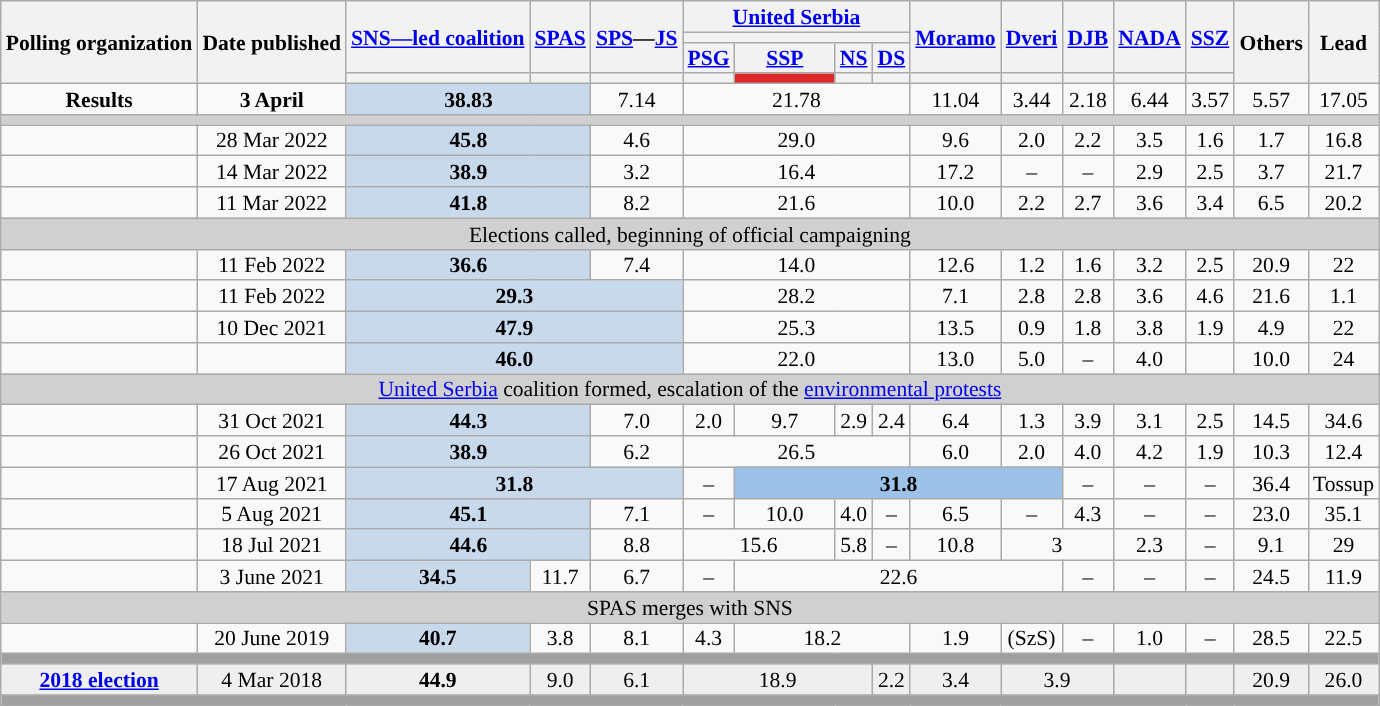<table class="wikitable" style="text-align:center; font-size:90%; line-height:14px; margin-bottom:0">
<tr>
<th rowspan="4">Polling organization</th>
<th rowspan="4">Date published</th>
<th rowspan="3"><a href='#'>SNS—led coalition</a></th>
<th rowspan="3"><a href='#'>SPAS</a></th>
<th rowspan="3"><a href='#'>SPS</a>—<a href='#'>JS</a></th>
<th colspan="4"><a href='#'>United Serbia</a></th>
<th rowspan="3"><a href='#'>Moramo</a></th>
<th rowspan="3"><a href='#'>Dveri</a></th>
<th rowspan="3"><a href='#'>DJB</a></th>
<th rowspan="3"><a href='#'>NADA</a></th>
<th rowspan="3"><a href='#'>SSZ</a></th>
<th rowspan="4">Others</th>
<th rowspan="4">Lead</th>
</tr>
<tr>
<th colspan="4" style="background:"></th>
</tr>
<tr>
<th><a href='#'>PSG</a></th>
<th><a href='#'>SSP</a></th>
<th><a href='#'>NS</a></th>
<th><a href='#'>DS</a></th>
</tr>
<tr>
<th style="background:"></th>
<th style="background:"></th>
<th style="background:"></th>
<th style="background:"></th>
<th style="background:#DB2927; width:60px;"></th>
<th style="background:"></th>
<th style="background:"></th>
<th style="background:"></th>
<th style="background:"></th>
<th style="background:"></th>
<th style="background:"></th>
<th style="background:"></th>
</tr>
<tr>
<td><strong>Results</strong></td>
<td><strong>3 April</strong></td>
<td colspan="2"  colspan="2" style="background:#C8D9EC"><strong>38.83</strong></td>
<td>7.14</td>
<td colspan="4">21.78</td>
<td>11.04</td>
<td>3.44</td>
<td>2.18</td>
<td>6.44</td>
<td>3.57</td>
<td>5.57</td>
<td style="background:">17.05</td>
</tr>
<tr>
<td colspan="16" style="background:#D0D0D0; color:black"></td>
</tr>
<tr>
<td></td>
<td>28 Mar 2022</td>
<td colspan="2" style="background:#C8D9EC"><strong>45.8</strong></td>
<td>4.6</td>
<td colspan="4">29.0</td>
<td>9.6</td>
<td>2.0</td>
<td>2.2</td>
<td>3.5</td>
<td>1.6</td>
<td>1.7</td>
<td style="background:">16.8</td>
</tr>
<tr>
<td></td>
<td>14 Mar 2022</td>
<td colspan="2" style="background:#C8D9EC"><strong>38.9</strong></td>
<td>3.2</td>
<td colspan="4">16.4</td>
<td>17.2</td>
<td>–</td>
<td>–</td>
<td>2.9</td>
<td>2.5</td>
<td>3.7</td>
<td style="background:">21.7</td>
</tr>
<tr>
<td></td>
<td>11 Mar 2022</td>
<td colspan="2" style="background:#C8D9EC"><strong>41.8</strong></td>
<td>8.2</td>
<td colspan="4">21.6</td>
<td>10.0</td>
<td>2.2</td>
<td>2.7</td>
<td>3.6</td>
<td>3.4</td>
<td>6.5</td>
<td style="background:">20.2</td>
</tr>
<tr>
<td colspan="18" style="background:#D0D0D0; color:black">Elections called, beginning of official campaigning</td>
</tr>
<tr>
<td></td>
<td>11 Feb 2022</td>
<td colspan="2" style="background:#C8D9EC"><strong>36.6</strong></td>
<td>7.4</td>
<td colspan="4">14.0</td>
<td>12.6</td>
<td>1.2</td>
<td>1.6</td>
<td>3.2</td>
<td>2.5</td>
<td>20.9</td>
<td style="background:">22</td>
</tr>
<tr>
<td></td>
<td>11 Feb 2022</td>
<td colspan="3" style="background:#C8D9EC"><strong>29.3</strong></td>
<td colspan="4">28.2</td>
<td>7.1</td>
<td>2.8</td>
<td>2.8</td>
<td>3.6</td>
<td>4.6</td>
<td>21.6</td>
<td style="background:">1.1</td>
</tr>
<tr>
<td></td>
<td>10 Dec 2021</td>
<td colspan="3" style="background:#C8D9EC"><strong>47.9</strong></td>
<td colspan="4">25.3</td>
<td>13.5</td>
<td>0.9</td>
<td>1.8</td>
<td>3.8</td>
<td>1.9</td>
<td>4.9</td>
<td style="background:">22</td>
</tr>
<tr>
<td></td>
<td></td>
<td colspan="3" style="background:#C8D9EC"><strong>46.0</strong></td>
<td colspan="4">22.0</td>
<td>13.0</td>
<td>5.0</td>
<td>–</td>
<td>4.0</td>
<td></td>
<td>10.0</td>
<td style="background:">24</td>
</tr>
<tr>
<td colspan="16" style="background:#D0D0D0; color:black"><a href='#'>United Serbia</a> coalition formed, escalation of the <a href='#'>environmental protests</a></td>
</tr>
<tr>
<td></td>
<td>31 Oct 2021</td>
<td colspan="2" style="background:#C8D9EC"><strong>44.3</strong></td>
<td>7.0</td>
<td>2.0</td>
<td>9.7</td>
<td>2.9</td>
<td>2.4</td>
<td>6.4</td>
<td>1.3</td>
<td>3.9</td>
<td>3.1</td>
<td>2.5</td>
<td>14.5</td>
<td style="background:">34.6</td>
</tr>
<tr>
<td></td>
<td>26 Oct 2021</td>
<td colspan="2" style="background:#C8D9EC"><strong>38.9</strong></td>
<td>6.2</td>
<td colspan="4">26.5</td>
<td>6.0</td>
<td>2.0</td>
<td>4.0</td>
<td>4.2</td>
<td>1.9</td>
<td>10.3</td>
<td style="background:">12.4</td>
</tr>
<tr>
<td></td>
<td>17 Aug 2021</td>
<td colspan="3" style="background:#C8D9EC"><strong>31.8</strong></td>
<td>–</td>
<td colspan="5" style="background:#9dc2e8"><strong>31.8</strong></td>
<td>–</td>
<td>–</td>
<td>–</td>
<td>36.4</td>
<td style="background:/; color:black;">Tossup</td>
</tr>
<tr>
<td></td>
<td>5 Aug 2021</td>
<td colspan="2" style="background:#C8D9EC"><strong>45.1</strong></td>
<td>7.1</td>
<td>–</td>
<td>10.0</td>
<td>4.0</td>
<td>–</td>
<td>6.5</td>
<td>–</td>
<td>4.3</td>
<td>–</td>
<td>–</td>
<td>23.0</td>
<td style="background:">35.1</td>
</tr>
<tr>
<td></td>
<td>18 Jul 2021</td>
<td colspan="2" style="background:#C8D9EC"><strong>44.6</strong></td>
<td>8.8</td>
<td colspan="2">15.6</td>
<td>5.8</td>
<td>–</td>
<td>10.8</td>
<td colspan="2">3</td>
<td>2.3</td>
<td>–</td>
<td>9.1</td>
<td style="background:">29</td>
</tr>
<tr>
<td></td>
<td>3 June 2021</td>
<td style="background:#C8D9EC"><strong>34.5</strong></td>
<td>11.7</td>
<td>6.7</td>
<td>–</td>
<td colspan="5">22.6</td>
<td>–</td>
<td>–</td>
<td>–</td>
<td>24.5</td>
<td style="background:">11.9</td>
</tr>
<tr>
<td colspan="16" style="background:#D0D0D0; color:black">SPAS merges with SNS</td>
</tr>
<tr>
<td></td>
<td>20 June 2019</td>
<td style="background:#C8D9EC"><strong>40.7</strong></td>
<td>3.8</td>
<td>8.1</td>
<td>4.3</td>
<td colspan="3">18.2</td>
<td>1.9</td>
<td>(SzS)</td>
<td>–</td>
<td>1.0</td>
<td>–</td>
<td>28.5</td>
<td style="background:">22.5</td>
</tr>
<tr>
<td colspan="18" style="background:#A0A0A0"></td>
</tr>
<tr style="background:#EFEFEF;">
<td><strong><a href='#'>2018 election</a></strong></td>
<td>4 Mar 2018</td>
<td><strong>44.9</strong></td>
<td>9.0</td>
<td>6.1</td>
<td colspan="3">18.9</td>
<td>2.2</td>
<td>3.4</td>
<td colspan="2">3.9</td>
<td></td>
<td></td>
<td>20.9</td>
<td style="background:">26.0</td>
</tr>
<tr>
<td colspan="18" style="background:#A0A0A0"></td>
</tr>
</table>
